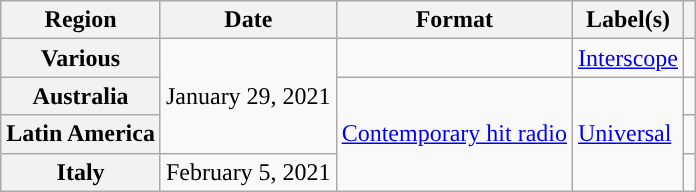<table class="wikitable plainrowheaders">
<tr>
<th scope="col">Region</th>
<th scope="col">Date</th>
<th scope="col">Format</th>
<th scope="col">Label(s)</th>
<th scope="col"></th>
</tr>
<tr>
<th scope="row">Various</th>
<td rowspan="3">January 29, 2021</td>
<td></td>
<td><a href='#'>Interscope</a></td>
<td align="center"></td>
</tr>
<tr>
<th scope="row">Australia</th>
<td rowspan="3"><a href='#'>Contemporary hit radio</a></td>
<td rowspan="3"><a href='#'>Universal</a></td>
<td align="center"></td>
</tr>
<tr>
<th scope="row">Latin America</th>
<td style="text-align:center;"></td>
</tr>
<tr>
<th scope="row">Italy</th>
<td>February 5, 2021</td>
<td align="center"></td>
</tr>
</table>
